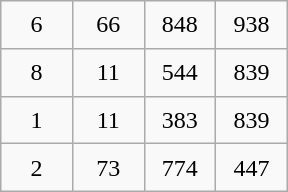<table class="wikitable" style="margin-left:auto;margin-right:auto;text-align:center;width:12em;height:8em;table-layout:fixed;">
<tr>
<td>6</td>
<td>66</td>
<td>848</td>
<td>938</td>
</tr>
<tr>
<td>8</td>
<td>11</td>
<td>544</td>
<td>839</td>
</tr>
<tr>
<td>1</td>
<td>11</td>
<td>383</td>
<td>839</td>
</tr>
<tr>
<td>2</td>
<td>73</td>
<td>774</td>
<td>447</td>
</tr>
</table>
